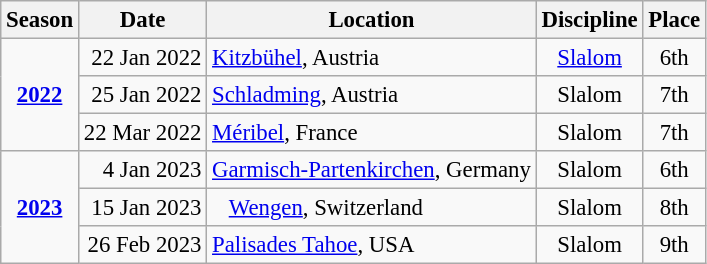<table class="wikitable" style="text-align:center; font-size:95%;">
<tr>
<th>Season</th>
<th>Date</th>
<th>Location</th>
<th>Discipline</th>
<th>Place</th>
</tr>
<tr>
<td rowspan=3><strong><a href='#'>2022</a></strong></td>
<td align=right>22 Jan 2022</td>
<td align=left> <a href='#'>Kitzbühel</a>, Austria</td>
<td><a href='#'>Slalom</a></td>
<td>6th</td>
</tr>
<tr>
<td align=right>25 Jan 2022</td>
<td align=left> <a href='#'>Schladming</a>, Austria</td>
<td>Slalom</td>
<td>7th</td>
</tr>
<tr>
<td align=right>22 Mar 2022</td>
<td align=left> <a href='#'>Méribel</a>, France</td>
<td>Slalom</td>
<td>7th</td>
</tr>
<tr>
<td rowspan=3><strong><a href='#'>2023</a></strong></td>
<td align=right>4 Jan 2023</td>
<td align=left> <a href='#'>Garmisch-Partenkirchen</a>, Germany</td>
<td>Slalom</td>
<td>6th</td>
</tr>
<tr>
<td align=right>15 Jan 2023</td>
<td align=left>   <a href='#'>Wengen</a>, Switzerland</td>
<td>Slalom</td>
<td>8th</td>
</tr>
<tr>
<td align=right>26 Feb 2023</td>
<td align=left> <a href='#'>Palisades Tahoe</a>, USA</td>
<td>Slalom</td>
<td>9th</td>
</tr>
</table>
